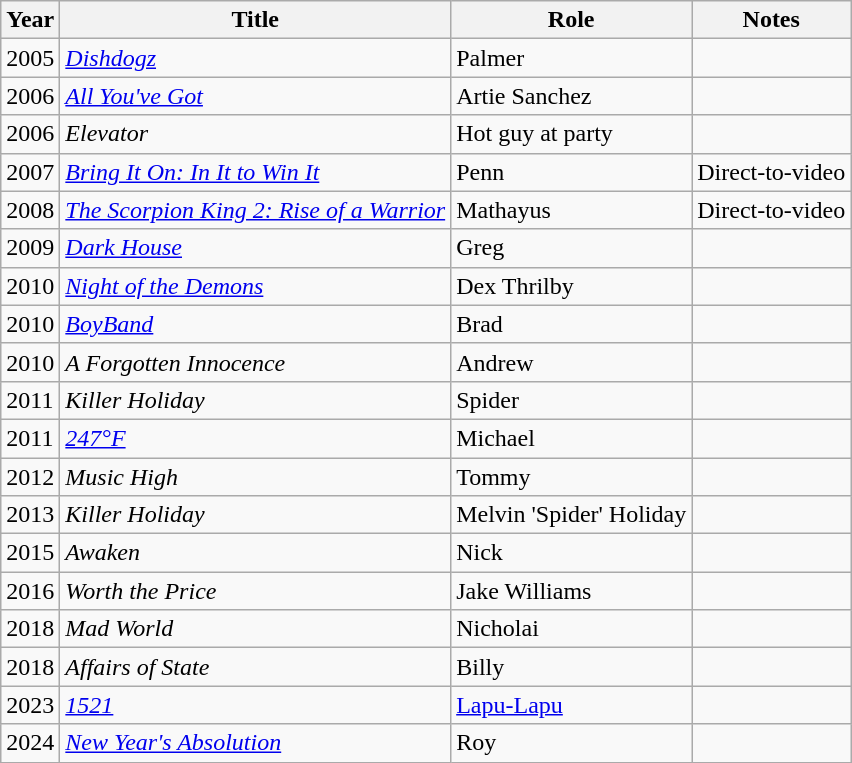<table class="wikitable sortable">
<tr>
<th>Year</th>
<th>Title</th>
<th>Role</th>
<th class="unsortable">Notes</th>
</tr>
<tr>
<td>2005</td>
<td><em><a href='#'>Dishdogz</a></em></td>
<td>Palmer</td>
<td></td>
</tr>
<tr>
<td>2006</td>
<td><em><a href='#'>All You've Got</a></em></td>
<td>Artie Sanchez</td>
<td></td>
</tr>
<tr>
<td>2006</td>
<td><em>Elevator</em></td>
<td>Hot guy at party</td>
<td></td>
</tr>
<tr>
<td>2007</td>
<td><em><a href='#'>Bring It On: In It to Win It</a></em></td>
<td>Penn</td>
<td>Direct-to-video</td>
</tr>
<tr>
<td>2008</td>
<td><em><a href='#'>The Scorpion King 2: Rise of a Warrior</a></em></td>
<td>Mathayus</td>
<td>Direct-to-video</td>
</tr>
<tr>
<td>2009</td>
<td><em><a href='#'>Dark House</a></em></td>
<td>Greg</td>
<td></td>
</tr>
<tr>
<td>2010</td>
<td><em><a href='#'>Night of the Demons</a></em></td>
<td>Dex Thrilby</td>
<td></td>
</tr>
<tr>
<td>2010</td>
<td><em><a href='#'>BoyBand</a></em></td>
<td>Brad</td>
<td></td>
</tr>
<tr>
<td>2010</td>
<td><em>A Forgotten Innocence</em></td>
<td>Andrew</td>
<td></td>
</tr>
<tr>
<td>2011</td>
<td><em>Killer Holiday</em></td>
<td>Spider</td>
<td></td>
</tr>
<tr>
<td>2011</td>
<td><em><a href='#'>247°F</a></em></td>
<td>Michael</td>
<td></td>
</tr>
<tr>
<td>2012</td>
<td><em>Music High</em></td>
<td>Tommy</td>
<td></td>
</tr>
<tr>
<td>2013</td>
<td><em>Killer Holiday</em></td>
<td>Melvin 'Spider' Holiday</td>
<td></td>
</tr>
<tr>
<td>2015</td>
<td><em>Awaken</em></td>
<td>Nick</td>
<td></td>
</tr>
<tr>
<td>2016</td>
<td><em>Worth the Price</em></td>
<td>Jake Williams</td>
<td></td>
</tr>
<tr>
<td>2018</td>
<td><em>Mad World</em></td>
<td>Nicholai</td>
<td></td>
</tr>
<tr>
<td>2018</td>
<td><em>Affairs of State</em></td>
<td>Billy</td>
<td></td>
</tr>
<tr>
<td>2023</td>
<td><em><a href='#'>1521</a></em></td>
<td><a href='#'>Lapu-Lapu</a></td>
<td></td>
</tr>
<tr>
<td>2024</td>
<td><em><a href='#'>New Year's Absolution</a></em></td>
<td>Roy</td>
<td></td>
</tr>
</table>
